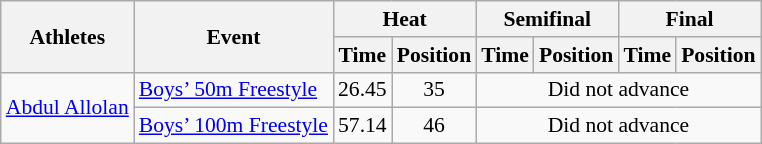<table class="wikitable" border="1" style="font-size:90%">
<tr>
<th rowspan=2>Athletes</th>
<th rowspan=2>Event</th>
<th colspan=2>Heat</th>
<th colspan=2>Semifinal</th>
<th colspan=2>Final</th>
</tr>
<tr>
<th>Time</th>
<th>Position</th>
<th>Time</th>
<th>Position</th>
<th>Time</th>
<th>Position</th>
</tr>
<tr>
<td rowspan=2><a href='#'>Abdul Allolan</a></td>
<td><a href='#'>Boys’ 50m Freestyle</a></td>
<td align=center>26.45</td>
<td align=center>35</td>
<td colspan="4" align=center>Did not advance</td>
</tr>
<tr>
<td><a href='#'>Boys’ 100m Freestyle</a></td>
<td align=center>57.14</td>
<td align=center>46</td>
<td colspan="4" align=center>Did not advance</td>
</tr>
</table>
